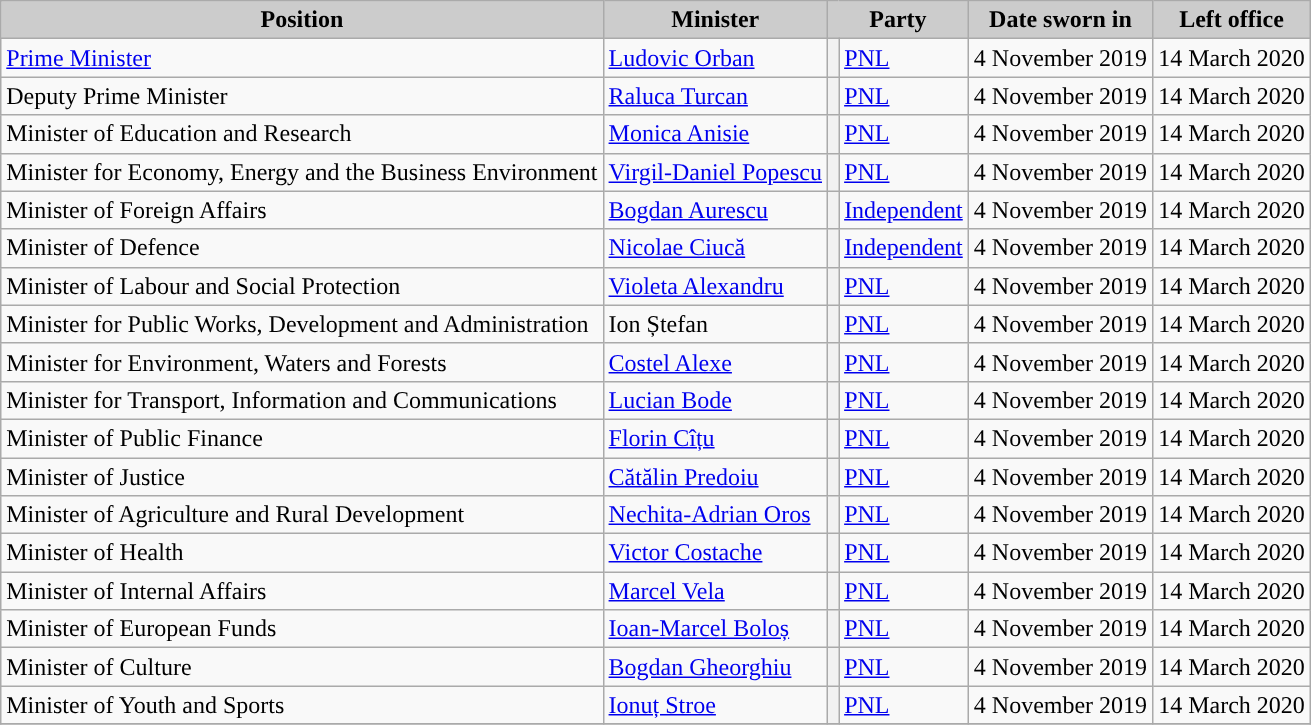<table class="wikitable">
<tr>
<th style="background:#ccc;">Position</th>
<th style="background:#ccc;">Minister</th>
<th style="background:#ccc;" colspan="2">Party</th>
<th style="background:#ccc;">Date sworn in</th>
<th style="background:#ccc;">Left office</th>
</tr>
<tr>
<td><a href='#'>Prime Minister</a></td>
<td><a href='#'>Ludovic Orban</a></td>
<th style="background-color: "></th>
<td><a href='#'>PNL</a></td>
<td>4 November 2019</td>
<td>14 March 2020</td>
</tr>
<tr>
<td>Deputy Prime Minister</td>
<td><a href='#'>Raluca Turcan</a></td>
<th style="background-color: "></th>
<td><a href='#'>PNL</a></td>
<td>4 November 2019</td>
<td>14 March 2020</td>
</tr>
<tr>
<td>Minister of Education and Research</td>
<td><a href='#'>Monica Anisie</a></td>
<th style="background-color: "></th>
<td><a href='#'>PNL</a></td>
<td>4 November 2019</td>
<td>14 March 2020</td>
</tr>
<tr>
<td>Minister for Economy, Energy and the Business Environment</td>
<td><a href='#'>Virgil-Daniel Popescu</a></td>
<th style="background-color: "></th>
<td><a href='#'>PNL</a></td>
<td>4 November 2019</td>
<td>14 March 2020</td>
</tr>
<tr>
<td>Minister of Foreign Affairs</td>
<td><a href='#'>Bogdan Aurescu</a></td>
<th style="background-color: "></th>
<td><a href='#'>Independent</a></td>
<td>4 November 2019</td>
<td>14 March 2020</td>
</tr>
<tr>
<td>Minister of Defence</td>
<td><a href='#'>Nicolae Ciucă</a></td>
<th style="background-color: "></th>
<td><a href='#'>Independent</a></td>
<td>4 November 2019</td>
<td>14 March 2020</td>
</tr>
<tr>
<td>Minister of Labour and Social Protection</td>
<td><a href='#'>Violeta Alexandru</a></td>
<th style="background-color: "></th>
<td><a href='#'>PNL</a></td>
<td>4 November 2019</td>
<td>14 March 2020</td>
</tr>
<tr>
<td>Minister for Public Works, Development and Administration</td>
<td>Ion Ștefan</td>
<th style="background-color: "></th>
<td><a href='#'>PNL</a></td>
<td>4 November 2019</td>
<td>14 March 2020</td>
</tr>
<tr>
<td>Minister for Environment, Waters and Forests</td>
<td><a href='#'>Costel Alexe</a></td>
<th style="background-color: "></th>
<td><a href='#'>PNL</a></td>
<td>4 November 2019</td>
<td>14 March 2020</td>
</tr>
<tr>
<td>Minister for Transport, Information and Communications</td>
<td><a href='#'>Lucian Bode</a></td>
<th style="background-color: "></th>
<td><a href='#'>PNL</a></td>
<td>4 November 2019</td>
<td>14 March 2020</td>
</tr>
<tr>
<td>Minister of Public Finance</td>
<td><a href='#'>Florin Cîțu</a></td>
<th style="background-color: "></th>
<td><a href='#'>PNL</a></td>
<td>4 November 2019</td>
<td>14 March 2020</td>
</tr>
<tr>
<td>Minister of Justice</td>
<td><a href='#'>Cătălin Predoiu</a></td>
<th style="background-color: "></th>
<td><a href='#'>PNL</a></td>
<td>4 November 2019</td>
<td>14 March 2020</td>
</tr>
<tr>
<td>Minister of Agriculture and Rural Development</td>
<td><a href='#'>Nechita-Adrian Oros</a></td>
<th style="background-color: "></th>
<td><a href='#'>PNL</a></td>
<td>4 November 2019</td>
<td>14 March 2020</td>
</tr>
<tr>
<td>Minister of Health</td>
<td><a href='#'>Victor Costache</a></td>
<th style="background-color: "></th>
<td><a href='#'>PNL</a></td>
<td>4 November 2019</td>
<td>14 March 2020</td>
</tr>
<tr>
<td>Minister of Internal Affairs</td>
<td><a href='#'>Marcel Vela</a></td>
<th style="background-color: "></th>
<td><a href='#'>PNL</a></td>
<td>4 November 2019</td>
<td>14 March 2020</td>
</tr>
<tr>
<td>Minister of European Funds</td>
<td><a href='#'>Ioan-Marcel Boloș</a></td>
<th style="background-color: "></th>
<td><a href='#'>PNL</a></td>
<td>4 November 2019</td>
<td>14 March 2020</td>
</tr>
<tr>
<td>Minister of Culture</td>
<td><a href='#'>Bogdan Gheorghiu</a></td>
<th style="background-color: "></th>
<td><a href='#'>PNL</a></td>
<td>4 November 2019</td>
<td>14 March 2020</td>
</tr>
<tr>
<td>Minister of Youth and Sports</td>
<td><a href='#'>Ionuț Stroe</a></td>
<th style="background-color: "></th>
<td><a href='#'>PNL</a></td>
<td>4 November 2019</td>
<td>14 March 2020</td>
</tr>
<tr>
</tr>
</table>
